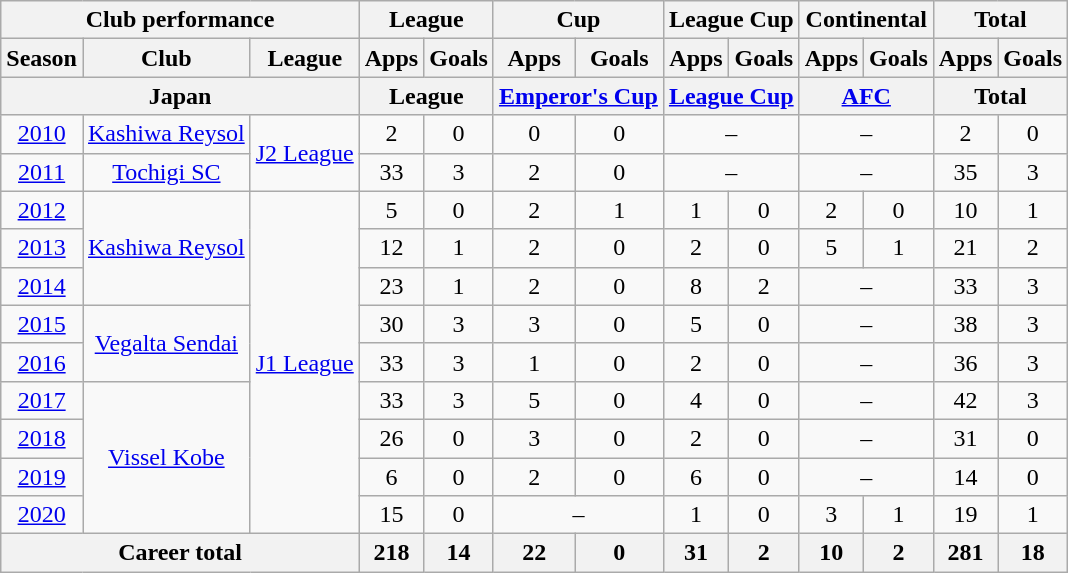<table class="wikitable" style="text-align:center">
<tr>
<th colspan=3>Club performance</th>
<th colspan=2>League</th>
<th colspan=2>Cup</th>
<th colspan=2>League Cup</th>
<th colspan=2>Continental</th>
<th colspan=2>Total</th>
</tr>
<tr>
<th>Season</th>
<th>Club</th>
<th>League</th>
<th>Apps</th>
<th>Goals</th>
<th>Apps</th>
<th>Goals</th>
<th>Apps</th>
<th>Goals</th>
<th>Apps</th>
<th>Goals</th>
<th>Apps</th>
<th>Goals</th>
</tr>
<tr>
<th colspan=3>Japan</th>
<th colspan=2>League</th>
<th colspan=2><a href='#'>Emperor's Cup</a></th>
<th colspan=2><a href='#'>League Cup</a></th>
<th colspan="2"><a href='#'>AFC</a></th>
<th colspan=2>Total</th>
</tr>
<tr>
<td><a href='#'>2010</a></td>
<td><a href='#'>Kashiwa Reysol</a></td>
<td rowspan="2"><a href='#'>J2 League</a></td>
<td>2</td>
<td>0</td>
<td>0</td>
<td>0</td>
<td colspan="2">–</td>
<td colspan="2">–</td>
<td>2</td>
<td>0</td>
</tr>
<tr>
<td><a href='#'>2011</a></td>
<td><a href='#'>Tochigi SC</a></td>
<td>33</td>
<td>3</td>
<td>2</td>
<td>0</td>
<td colspan="2">–</td>
<td colspan="2">–</td>
<td>35</td>
<td>3</td>
</tr>
<tr>
<td><a href='#'>2012</a></td>
<td rowspan="3"><a href='#'>Kashiwa Reysol</a></td>
<td rowspan="9"><a href='#'>J1 League</a></td>
<td>5</td>
<td>0</td>
<td>2</td>
<td>1</td>
<td>1</td>
<td>0</td>
<td>2</td>
<td>0</td>
<td>10</td>
<td>1</td>
</tr>
<tr>
<td><a href='#'>2013</a></td>
<td>12</td>
<td>1</td>
<td>2</td>
<td>0</td>
<td>2</td>
<td>0</td>
<td>5</td>
<td>1</td>
<td>21</td>
<td>2</td>
</tr>
<tr>
<td><a href='#'>2014</a></td>
<td>23</td>
<td>1</td>
<td>2</td>
<td>0</td>
<td>8</td>
<td>2</td>
<td colspan="2">–</td>
<td>33</td>
<td>3</td>
</tr>
<tr>
<td><a href='#'>2015</a></td>
<td rowspan="2"><a href='#'>Vegalta Sendai</a></td>
<td>30</td>
<td>3</td>
<td>3</td>
<td>0</td>
<td>5</td>
<td>0</td>
<td colspan="2">–</td>
<td>38</td>
<td>3</td>
</tr>
<tr>
<td><a href='#'>2016</a></td>
<td>33</td>
<td>3</td>
<td>1</td>
<td>0</td>
<td>2</td>
<td>0</td>
<td colspan="2">–</td>
<td>36</td>
<td>3</td>
</tr>
<tr>
<td><a href='#'>2017</a></td>
<td rowspan="4"><a href='#'>Vissel Kobe</a></td>
<td>33</td>
<td>3</td>
<td>5</td>
<td>0</td>
<td>4</td>
<td>0</td>
<td colspan="2">–</td>
<td>42</td>
<td>3</td>
</tr>
<tr>
<td><a href='#'>2018</a></td>
<td>26</td>
<td>0</td>
<td>3</td>
<td>0</td>
<td>2</td>
<td>0</td>
<td colspan="2">–</td>
<td>31</td>
<td>0</td>
</tr>
<tr>
<td><a href='#'>2019</a></td>
<td>6</td>
<td>0</td>
<td>2</td>
<td>0</td>
<td>6</td>
<td>0</td>
<td colspan="2">–</td>
<td>14</td>
<td>0</td>
</tr>
<tr>
<td><a href='#'>2020</a></td>
<td>15</td>
<td>0</td>
<td colspan="2">–</td>
<td>1</td>
<td>0</td>
<td>3</td>
<td>1</td>
<td>19</td>
<td>1</td>
</tr>
<tr>
<th colspan=3>Career total</th>
<th>218</th>
<th>14</th>
<th>22</th>
<th>0</th>
<th>31</th>
<th>2</th>
<th>10</th>
<th>2</th>
<th>281</th>
<th>18</th>
</tr>
</table>
